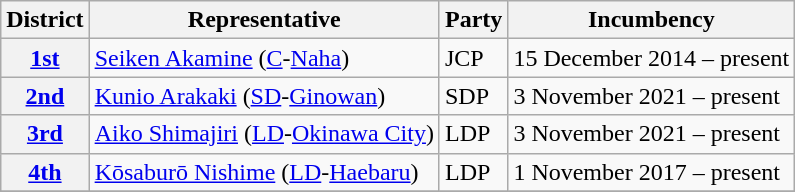<table class="wikitable sortable">
<tr>
<th>District</th>
<th>Representative</th>
<th>Party</th>
<th>Incumbency</th>
</tr>
<tr>
<th><a href='#'>1st</a></th>
<td><a href='#'>Seiken Akamine</a> (<a href='#'>C</a>-<a href='#'>Naha</a>)</td>
<td>JCP</td>
<td>15 December 2014 – present</td>
</tr>
<tr>
<th><a href='#'>2nd</a></th>
<td><a href='#'>Kunio Arakaki</a> (<a href='#'>SD</a>-<a href='#'>Ginowan</a>)</td>
<td>SDP</td>
<td>3 November 2021 – present</td>
</tr>
<tr>
<th><a href='#'>3rd</a></th>
<td><a href='#'>Aiko Shimajiri</a> (<a href='#'>LD</a>-<a href='#'>Okinawa City</a>)</td>
<td>LDP</td>
<td>3 November 2021 – present</td>
</tr>
<tr>
<th><a href='#'>4th</a></th>
<td><a href='#'>Kōsaburō Nishime</a> (<a href='#'>LD</a>-<a href='#'>Haebaru</a>)</td>
<td>LDP</td>
<td>1 November 2017 – present</td>
</tr>
<tr>
</tr>
</table>
